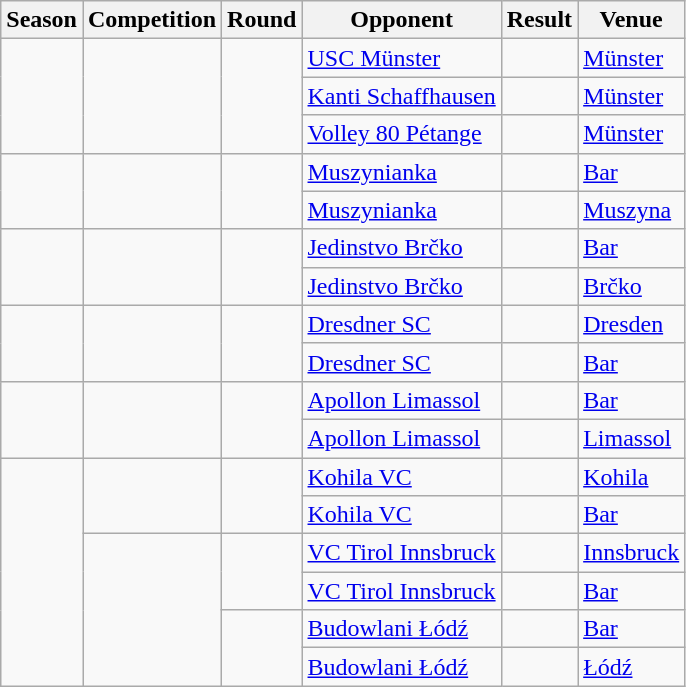<table class="wikitable">
<tr>
<th>Season</th>
<th>Competition</th>
<th>Round</th>
<th>Opponent</th>
<th>Result</th>
<th>Venue</th>
</tr>
<tr>
<td rowspan="3"></td>
<td rowspan="3"></td>
<td rowspan="3"></td>
<td> <a href='#'>USC Münster</a></td>
<td></td>
<td><a href='#'>Münster</a></td>
</tr>
<tr>
<td> <a href='#'>Kanti Schaffhausen</a></td>
<td></td>
<td><a href='#'>Münster</a></td>
</tr>
<tr>
<td> <a href='#'>Volley 80 Pétange</a></td>
<td></td>
<td><a href='#'>Münster</a></td>
</tr>
<tr>
<td rowspan="2"></td>
<td rowspan="2"></td>
<td rowspan="2"></td>
<td> <a href='#'>Muszynianka</a></td>
<td></td>
<td><a href='#'>Bar</a></td>
</tr>
<tr>
<td> <a href='#'>Muszynianka</a></td>
<td></td>
<td><a href='#'>Muszyna</a></td>
</tr>
<tr>
<td rowspan="2"></td>
<td rowspan="2"></td>
<td rowspan="2"></td>
<td> <a href='#'>Jedinstvo Brčko</a></td>
<td></td>
<td><a href='#'>Bar</a></td>
</tr>
<tr>
<td> <a href='#'>Jedinstvo Brčko</a></td>
<td></td>
<td><a href='#'>Brčko</a></td>
</tr>
<tr>
<td rowspan="2"></td>
<td rowspan="2"></td>
<td rowspan="2"></td>
<td> <a href='#'>Dresdner SC</a></td>
<td></td>
<td><a href='#'>Dresden</a></td>
</tr>
<tr>
<td> <a href='#'>Dresdner SC</a></td>
<td></td>
<td><a href='#'>Bar</a></td>
</tr>
<tr>
<td rowspan="2"></td>
<td rowspan="2"></td>
<td rowspan="2"></td>
<td> <a href='#'>Apollon Limassol</a></td>
<td></td>
<td><a href='#'>Bar</a></td>
</tr>
<tr>
<td> <a href='#'>Apollon Limassol</a></td>
<td></td>
<td><a href='#'>Limassol</a></td>
</tr>
<tr>
<td rowspan="6"></td>
<td rowspan="2"></td>
<td rowspan="2"></td>
<td> <a href='#'>Kohila VC</a></td>
<td></td>
<td><a href='#'>Kohila</a></td>
</tr>
<tr>
<td> <a href='#'>Kohila VC</a></td>
<td></td>
<td><a href='#'>Bar</a></td>
</tr>
<tr>
<td rowspan="4"></td>
<td rowspan="2"></td>
<td> <a href='#'>VC Tirol Innsbruck</a></td>
<td></td>
<td><a href='#'>Innsbruck</a></td>
</tr>
<tr>
<td> <a href='#'>VC Tirol Innsbruck</a></td>
<td></td>
<td><a href='#'>Bar</a></td>
</tr>
<tr>
<td rowspan="2"></td>
<td> <a href='#'>Budowlani Łódź</a></td>
<td></td>
<td><a href='#'>Bar</a></td>
</tr>
<tr>
<td> <a href='#'>Budowlani Łódź</a></td>
<td></td>
<td><a href='#'>Łódź</a></td>
</tr>
</table>
